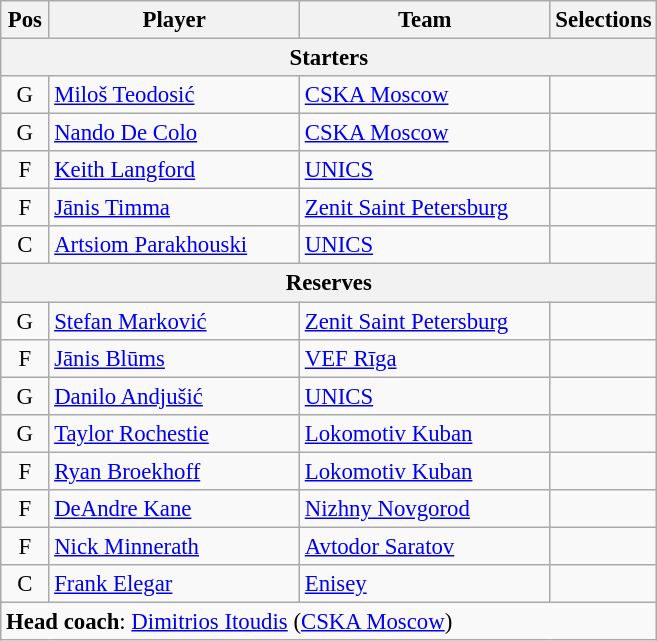<table class="wikitable" style="text-align:center; font-size:95%;">
<tr>
<th scope="col" style="width:25px;">Pos</th>
<th scope="col" style="width:160px;">Player</th>
<th scope="col" style="width:160px;">Team</th>
<th scope="col" style="width:25px;">Selections</th>
</tr>
<tr>
<th scope="col" colspan="5">Starters</th>
</tr>
<tr>
<td>G</td>
<td style="text-align:left"> <a href='#'>Miloš Teodosić</a> </td>
<td style="text-align:left"><a href='#'>CSKA Moscow</a></td>
<td></td>
</tr>
<tr>
<td>G</td>
<td style="text-align:left"> <a href='#'>Nando De Colo</a></td>
<td style="text-align:left"><a href='#'>CSKA Moscow</a></td>
<td></td>
</tr>
<tr>
<td>F</td>
<td style="text-align:left"> <a href='#'>Keith Langford</a></td>
<td style="text-align:left"><a href='#'>UNICS</a></td>
<td></td>
</tr>
<tr>
<td>F</td>
<td style="text-align:left"> <a href='#'>Jānis Timma</a></td>
<td style="text-align:left"><a href='#'>Zenit Saint Petersburg</a></td>
<td></td>
</tr>
<tr>
<td>C</td>
<td style="text-align:left"> <a href='#'>Artsiom Parakhouski</a></td>
<td style="text-align:left"><a href='#'>UNICS</a></td>
<td></td>
</tr>
<tr>
<th scope="col" colspan="5">Reserves</th>
</tr>
<tr>
<td>G</td>
<td style="text-align:left"> <a href='#'>Stefan Marković</a></td>
<td style="text-align:left"><a href='#'>Zenit Saint Petersburg</a></td>
<td></td>
</tr>
<tr>
<td>F</td>
<td style="text-align:left"> <a href='#'>Jānis Blūms</a></td>
<td style="text-align:left"><a href='#'>VEF Rīga</a></td>
<td></td>
</tr>
<tr>
<td>G</td>
<td style="text-align:left"> <a href='#'>Danilo Andjušić</a>  </td>
<td style="text-align:left"><a href='#'>UNICS</a></td>
<td></td>
</tr>
<tr>
<td>G</td>
<td style="text-align:left"> <a href='#'>Taylor Rochestie</a></td>
<td style="text-align:left"><a href='#'>Lokomotiv Kuban</a></td>
<td></td>
</tr>
<tr>
<td>F</td>
<td style="text-align:left"> <a href='#'>Ryan Broekhoff</a></td>
<td style="text-align:left"><a href='#'>Lokomotiv Kuban</a></td>
<td></td>
</tr>
<tr>
<td>F</td>
<td style="text-align:left"> <a href='#'>DeAndre Kane</a></td>
<td style="text-align:left"><a href='#'>Nizhny Novgorod</a></td>
<td></td>
</tr>
<tr>
<td>F</td>
<td style="text-align:left"> <a href='#'>Nick Minnerath</a></td>
<td style="text-align:left"><a href='#'>Avtodor Saratov</a></td>
<td></td>
</tr>
<tr>
<td>C</td>
<td style="text-align:left"> <a href='#'>Frank Elegar</a></td>
<td style="text-align:left"><a href='#'>Enisey</a></td>
<td></td>
</tr>
<tr>
<td style="text-align:left" colspan="5"><strong>Head coach</strong>:  <a href='#'>Dimitrios Itoudis</a> (<a href='#'>CSKA Moscow</a>)</td>
</tr>
</table>
